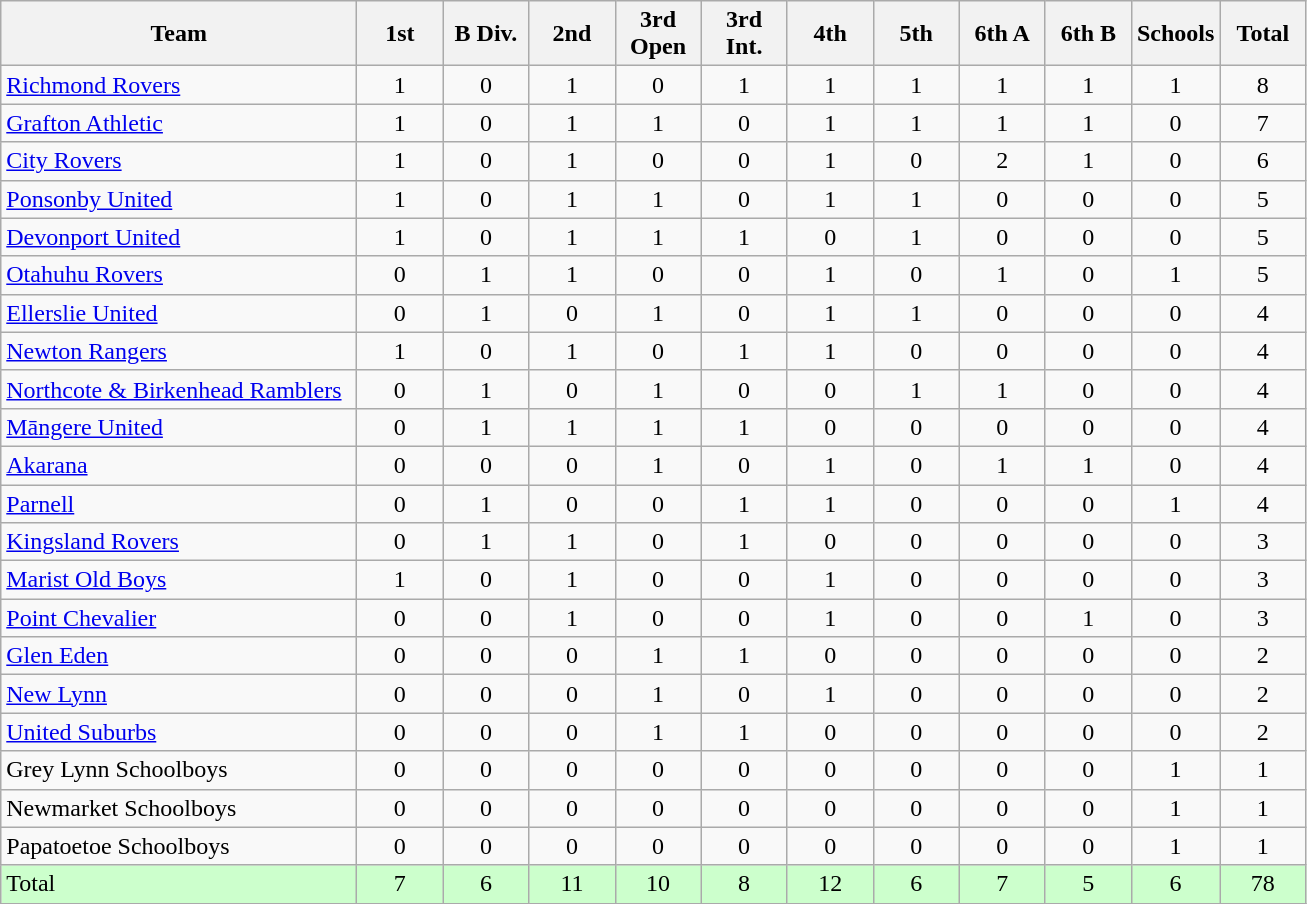<table class="wikitable" style="text-align:center;">
<tr>
<th width=230>Team</th>
<th width=50 abbr="1st Grade">1st</th>
<th width=50 abbr="B Grade">B Div.</th>
<th width=50 abbr="2nd Grade">2nd</th>
<th width=50 abbr="3rd Grade">3rd Open</th>
<th width=50 abbr="3rd Grade">3rd Int.</th>
<th width=50 abbr="4th Grade">4th</th>
<th width=50 abbr="5th Grade">5th</th>
<th width=50 abbr="6th Grade">6th A</th>
<th width=50 abbr="6th Grade">6th B</th>
<th width=50 abbr="Schoolboys">Schools</th>
<th width=50 abbr="Total">Total</th>
</tr>
<tr>
<td style="text-align:left;"><a href='#'>Richmond Rovers</a></td>
<td>1</td>
<td>0</td>
<td>1</td>
<td>0</td>
<td>1</td>
<td>1</td>
<td>1</td>
<td>1</td>
<td>1</td>
<td>1</td>
<td>8</td>
</tr>
<tr>
<td style="text-align:left;"><a href='#'>Grafton Athletic</a></td>
<td>1</td>
<td>0</td>
<td>1</td>
<td>1</td>
<td>0</td>
<td>1</td>
<td>1</td>
<td>1</td>
<td>1</td>
<td>0</td>
<td>7</td>
</tr>
<tr>
<td style="text-align:left;"><a href='#'>City Rovers</a></td>
<td>1</td>
<td>0</td>
<td>1</td>
<td>0</td>
<td>0</td>
<td>1</td>
<td>0</td>
<td>2</td>
<td>1</td>
<td>0</td>
<td>6</td>
</tr>
<tr>
<td style="text-align:left;"><a href='#'>Ponsonby United</a></td>
<td>1</td>
<td>0</td>
<td>1</td>
<td>1</td>
<td>0</td>
<td>1</td>
<td>1</td>
<td>0</td>
<td>0</td>
<td>0</td>
<td>5</td>
</tr>
<tr>
<td style="text-align:left;"><a href='#'>Devonport United</a></td>
<td>1</td>
<td>0</td>
<td>1</td>
<td>1</td>
<td>1</td>
<td>0</td>
<td>1</td>
<td>0</td>
<td>0</td>
<td>0</td>
<td>5</td>
</tr>
<tr>
<td style="text-align:left;"><a href='#'>Otahuhu Rovers</a></td>
<td>0</td>
<td>1</td>
<td>1</td>
<td>0</td>
<td>0</td>
<td>1</td>
<td>0</td>
<td>1</td>
<td>0</td>
<td>1</td>
<td>5</td>
</tr>
<tr>
<td style="text-align:left;"><a href='#'>Ellerslie United</a></td>
<td>0</td>
<td>1</td>
<td>0</td>
<td>1</td>
<td>0</td>
<td>1</td>
<td>1</td>
<td>0</td>
<td>0</td>
<td>0</td>
<td>4</td>
</tr>
<tr>
<td style="text-align:left;"><a href='#'>Newton Rangers</a></td>
<td>1</td>
<td>0</td>
<td>1</td>
<td>0</td>
<td>1</td>
<td>1</td>
<td>0</td>
<td>0</td>
<td>0</td>
<td>0</td>
<td>4</td>
</tr>
<tr>
<td style="text-align:left;"><a href='#'>Northcote & Birkenhead Ramblers</a></td>
<td>0</td>
<td>1</td>
<td>0</td>
<td>1</td>
<td>0</td>
<td>0</td>
<td>1</td>
<td>1</td>
<td>0</td>
<td>0</td>
<td>4</td>
</tr>
<tr>
<td style="text-align:left;"><a href='#'>Māngere United</a></td>
<td>0</td>
<td>1</td>
<td>1</td>
<td>1</td>
<td>1</td>
<td>0</td>
<td>0</td>
<td>0</td>
<td>0</td>
<td>0</td>
<td>4</td>
</tr>
<tr>
<td style="text-align:left;"><a href='#'>Akarana</a></td>
<td>0</td>
<td>0</td>
<td>0</td>
<td>1</td>
<td>0</td>
<td>1</td>
<td>0</td>
<td>1</td>
<td>1</td>
<td>0</td>
<td>4</td>
</tr>
<tr>
<td style="text-align:left;"><a href='#'>Parnell</a></td>
<td>0</td>
<td>1</td>
<td>0</td>
<td>0</td>
<td>1</td>
<td>1</td>
<td>0</td>
<td>0</td>
<td>0</td>
<td>1</td>
<td>4</td>
</tr>
<tr>
<td style="text-align:left;"><a href='#'>Kingsland Rovers</a></td>
<td>0</td>
<td>1</td>
<td>1</td>
<td>0</td>
<td>1</td>
<td>0</td>
<td>0</td>
<td>0</td>
<td>0</td>
<td>0</td>
<td>3</td>
</tr>
<tr>
<td style="text-align:left;"><a href='#'>Marist Old Boys</a></td>
<td>1</td>
<td>0</td>
<td>1</td>
<td>0</td>
<td>0</td>
<td>1</td>
<td>0</td>
<td>0</td>
<td>0</td>
<td>0</td>
<td>3</td>
</tr>
<tr>
<td style="text-align:left;"><a href='#'>Point Chevalier</a></td>
<td>0</td>
<td>0</td>
<td>1</td>
<td>0</td>
<td>0</td>
<td>1</td>
<td>0</td>
<td>0</td>
<td>1</td>
<td>0</td>
<td>3</td>
</tr>
<tr>
<td style="text-align:left;"><a href='#'>Glen Eden</a></td>
<td>0</td>
<td>0</td>
<td>0</td>
<td>1</td>
<td>1</td>
<td>0</td>
<td>0</td>
<td>0</td>
<td>0</td>
<td>0</td>
<td>2</td>
</tr>
<tr>
<td style="text-align:left;"><a href='#'>New Lynn</a></td>
<td>0</td>
<td>0</td>
<td>0</td>
<td>1</td>
<td>0</td>
<td>1</td>
<td>0</td>
<td>0</td>
<td>0</td>
<td>0</td>
<td>2</td>
</tr>
<tr>
<td style="text-align:left;"><a href='#'>United Suburbs</a></td>
<td>0</td>
<td>0</td>
<td>0</td>
<td>1</td>
<td>1</td>
<td>0</td>
<td>0</td>
<td>0</td>
<td>0</td>
<td>0</td>
<td>2</td>
</tr>
<tr>
<td style="text-align:left;">Grey Lynn Schoolboys</td>
<td>0</td>
<td>0</td>
<td>0</td>
<td>0</td>
<td>0</td>
<td>0</td>
<td>0</td>
<td>0</td>
<td>0</td>
<td>1</td>
<td>1</td>
</tr>
<tr>
<td style="text-align:left;">Newmarket Schoolboys</td>
<td>0</td>
<td>0</td>
<td>0</td>
<td>0</td>
<td>0</td>
<td>0</td>
<td>0</td>
<td>0</td>
<td>0</td>
<td>1</td>
<td>1</td>
</tr>
<tr>
<td style="text-align:left;">Papatoetoe Schoolboys</td>
<td>0</td>
<td>0</td>
<td>0</td>
<td>0</td>
<td>0</td>
<td>0</td>
<td>0</td>
<td>0</td>
<td>0</td>
<td>1</td>
<td>1</td>
</tr>
<tr style="background: #ccffcc;">
<td style="text-align:left;">Total</td>
<td>7</td>
<td>6</td>
<td>11</td>
<td>10</td>
<td>8</td>
<td>12</td>
<td>6</td>
<td>7</td>
<td>5</td>
<td>6</td>
<td>78</td>
</tr>
<tr>
</tr>
</table>
